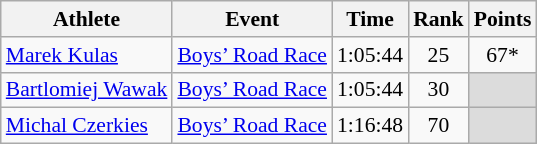<table class="wikitable" border="1" style="font-size:90%">
<tr>
<th>Athlete</th>
<th>Event</th>
<th>Time</th>
<th>Rank</th>
<th>Points</th>
</tr>
<tr>
<td><a href='#'>Marek Kulas</a></td>
<td><a href='#'>Boys’ Road Race</a></td>
<td align=center>1:05:44</td>
<td align=center>25</td>
<td align=center>67*</td>
</tr>
<tr>
<td><a href='#'>Bartlomiej Wawak</a></td>
<td><a href='#'>Boys’ Road Race</a></td>
<td align=center>1:05:44</td>
<td align=center>30</td>
<td bgcolor=#DCDCDC></td>
</tr>
<tr>
<td><a href='#'>Michal Czerkies</a></td>
<td><a href='#'>Boys’ Road Race</a></td>
<td align=center>1:16:48</td>
<td align=center>70</td>
<td bgcolor=#DCDCDC></td>
</tr>
</table>
